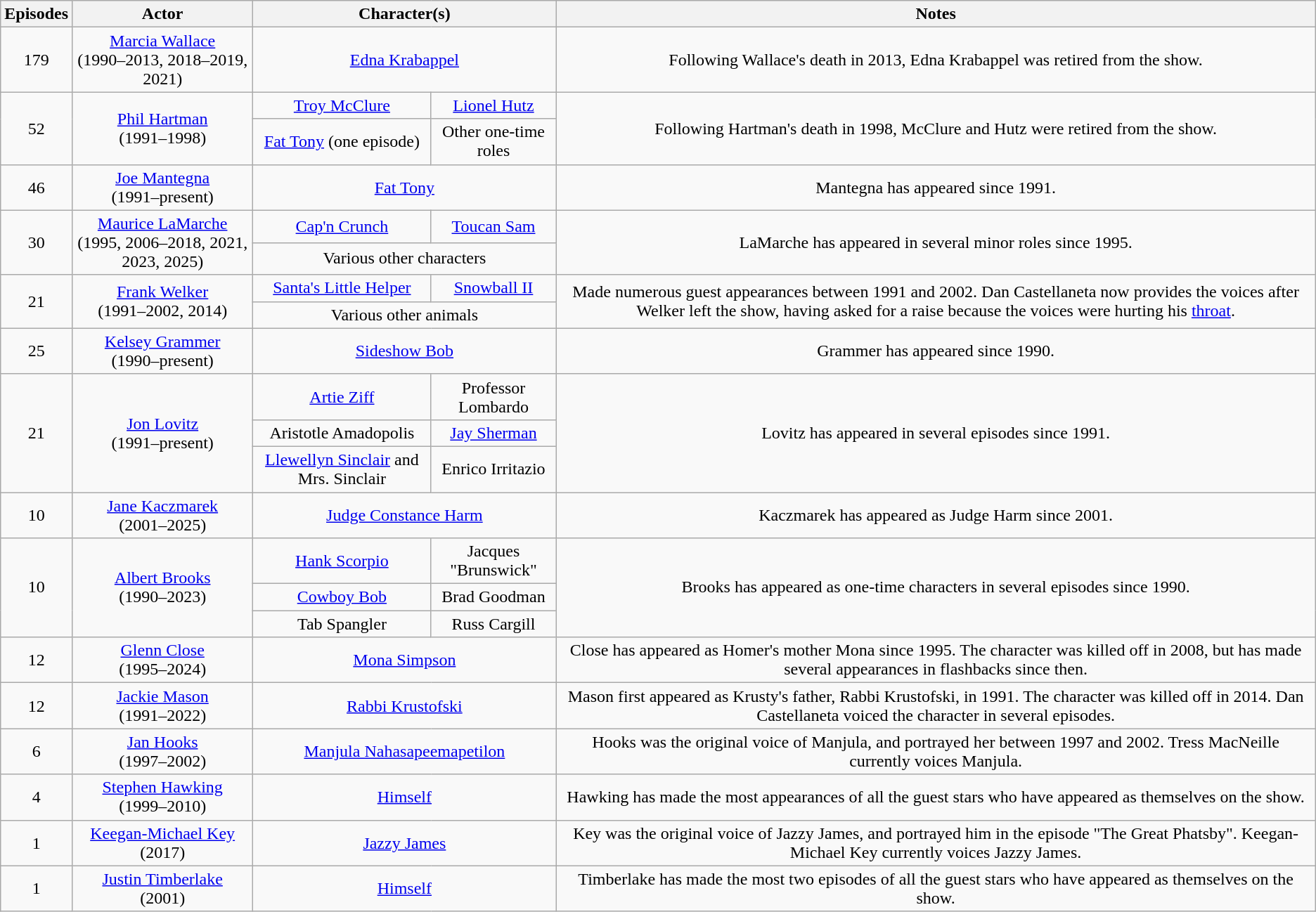<table class="wikitable" style="text-align:center">
<tr>
<th style="text-align:center">Episodes</th>
<th style="text-align:center">Actor</th>
<th style="text-align:center" colspan="2">Character(s)</th>
<th style="text-align:center">Notes</th>
</tr>
<tr>
<td>179</td>
<td><a href='#'>Marcia Wallace</a><br>(1990–2013, 2018–2019, 2021)</td>
<td colspan="2"><a href='#'>Edna Krabappel</a></td>
<td>Following Wallace's death in 2013, Edna Krabappel was retired from the show.</td>
</tr>
<tr>
<td rowspan="2">52</td>
<td rowspan="2"><a href='#'>Phil Hartman</a><br>(1991–1998)</td>
<td><a href='#'>Troy McClure</a></td>
<td><a href='#'>Lionel Hutz</a></td>
<td rowspan="2">Following Hartman's death in 1998, McClure and Hutz were retired from the show.</td>
</tr>
<tr>
<td><a href='#'>Fat Tony</a> (one episode)</td>
<td>Other one-time roles</td>
</tr>
<tr>
<td>46</td>
<td><a href='#'>Joe Mantegna</a><br>(1991–present)</td>
<td colspan="2"><a href='#'>Fat Tony</a></td>
<td>Mantegna has appeared since 1991.</td>
</tr>
<tr>
<td rowspan="2">30</td>
<td rowspan="2"><a href='#'>Maurice LaMarche</a><br>(1995, 2006–2018, 2021, 2023, 2025)</td>
<td><a href='#'>Cap'n Crunch</a></td>
<td><a href='#'>Toucan Sam</a></td>
<td rowspan="2">LaMarche has appeared in several minor roles since 1995.</td>
</tr>
<tr>
<td colspan="2">Various other characters</td>
</tr>
<tr>
<td rowspan="2">21</td>
<td rowspan="2"><a href='#'>Frank Welker</a><br>(1991–2002, 2014)</td>
<td><a href='#'>Santa's Little Helper</a></td>
<td><a href='#'>Snowball II</a></td>
<td rowspan="2">Made numerous guest appearances between 1991 and 2002. Dan Castellaneta now provides the voices after Welker left the show, having asked for a raise because the voices were hurting his <a href='#'>throat</a>.</td>
</tr>
<tr>
<td colspan="2">Various other animals</td>
</tr>
<tr>
<td>25</td>
<td><a href='#'>Kelsey Grammer</a><br>(1990–present)</td>
<td colspan="2"><a href='#'>Sideshow Bob</a></td>
<td>Grammer has appeared since 1990.</td>
</tr>
<tr>
<td rowspan="3">21</td>
<td rowspan="3"><a href='#'>Jon Lovitz</a><br>(1991–present)</td>
<td><a href='#'>Artie Ziff</a></td>
<td>Professor Lombardo</td>
<td rowspan="3">Lovitz has appeared in several episodes since 1991.</td>
</tr>
<tr>
<td>Aristotle Amadopolis</td>
<td><a href='#'>Jay Sherman</a></td>
</tr>
<tr>
<td><a href='#'>Llewellyn Sinclair</a> and Mrs. Sinclair</td>
<td>Enrico Irritazio</td>
</tr>
<tr>
<td>10</td>
<td><a href='#'>Jane Kaczmarek</a><br>(2001–2025)</td>
<td colspan="2"><a href='#'>Judge Constance Harm</a></td>
<td>Kaczmarek has appeared as Judge Harm since 2001.</td>
</tr>
<tr>
<td rowspan="3">10</td>
<td rowspan="3"><a href='#'>Albert Brooks</a><br>(1990–2023)</td>
<td><a href='#'>Hank Scorpio</a></td>
<td>Jacques "Brunswick"</td>
<td rowspan="3">Brooks has appeared as one-time characters in several episodes since 1990.</td>
</tr>
<tr>
<td><a href='#'>Cowboy Bob</a></td>
<td>Brad Goodman</td>
</tr>
<tr>
<td>Tab Spangler</td>
<td>Russ Cargill</td>
</tr>
<tr>
<td>12</td>
<td><a href='#'>Glenn Close</a><br>(1995–2024)</td>
<td colspan="2"><a href='#'>Mona Simpson</a></td>
<td>Close has appeared as Homer's mother Mona since 1995. The character was killed off in 2008, but has made several appearances in flashbacks since then.</td>
</tr>
<tr>
<td>12</td>
<td><a href='#'>Jackie Mason</a><br>(1991–2022)</td>
<td colspan="2"><a href='#'>Rabbi Krustofski</a></td>
<td>Mason first appeared as Krusty's father, Rabbi Krustofski, in 1991. The character was killed off in 2014. Dan Castellaneta voiced the character in several episodes.</td>
</tr>
<tr>
<td>6</td>
<td><a href='#'>Jan Hooks</a><br>(1997–2002)</td>
<td colspan="2"><a href='#'>Manjula Nahasapeemapetilon</a></td>
<td>Hooks was the original voice of Manjula, and portrayed her between 1997 and 2002. Tress MacNeille currently voices Manjula.</td>
</tr>
<tr>
<td>4</td>
<td><a href='#'>Stephen Hawking</a><br>(1999–2010)</td>
<td colspan="2"><a href='#'>Himself</a></td>
<td>Hawking has made the most appearances of all the guest stars who have appeared as themselves on the show.</td>
</tr>
<tr>
<td>1</td>
<td><a href='#'>Keegan-Michael Key</a><br>(2017)</td>
<td colspan="2"><a href='#'>Jazzy James</a></td>
<td>Key was the original voice of Jazzy James, and portrayed him in the episode "The Great Phatsby". Keegan-Michael Key currently voices Jazzy James.</td>
</tr>
<tr>
<td>1</td>
<td><a href='#'>Justin Timberlake</a><br>(2001)</td>
<td colspan="2"><a href='#'>Himself</a></td>
<td>Timberlake has made the most two episodes of all the guest stars who have appeared as themselves on the show.</td>
</tr>
</table>
